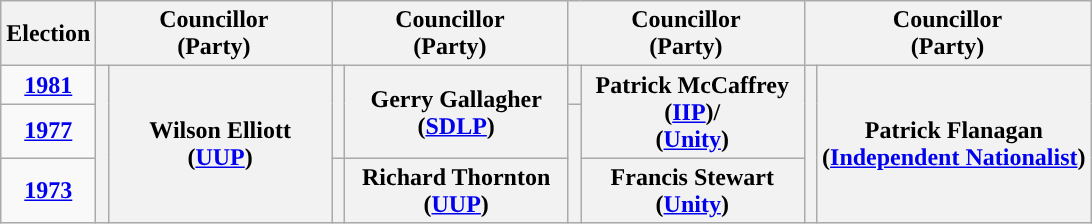<table class="wikitable" style="text-align:center">
<tr>
<th scope="col" width="50">Election</th>
<th scope="col" width="150" colspan = "2">Councillor<br> (Party)</th>
<th scope="col" width="150" colspan = "2">Councillor<br> (Party)</th>
<th scope="col" width="150" colspan = "2">Councillor<br> (Party)</th>
<th scope="col" width="150" colspan = "2">Councillor<br> (Party)</th>
</tr>
<tr>
<td><strong><a href='#'>1981</a></strong></td>
<th rowspan="3" width="1" style="background-color: "></th>
<th rowspan = "3">Wilson Elliott <br> (<a href='#'>UUP</a>)</th>
<th rowspan="2" width="1" style="background-color: "></th>
<th rowspan = "2">Gerry Gallagher <br> (<a href='#'>SDLP</a>)</th>
<th rowspan="1" width="1" style="background-color: "></th>
<th rowspan = "2">Patrick McCaffrey <br> (<a href='#'>IIP</a>)/ <br> (<a href='#'>Unity</a>)</th>
<th rowspan="3" width="1" style="background-color: "></th>
<th rowspan = "3">Patrick Flanagan <br> (<a href='#'>Independent Nationalist</a>)</th>
</tr>
<tr>
<td><strong><a href='#'>1977</a></strong></td>
<th rowspan="2" width="1" style="background-color: "></th>
</tr>
<tr>
<td><strong><a href='#'>1973</a></strong></td>
<th rowspan="1" width="1" style="background-color: "></th>
<th rowspan = "1">Richard Thornton <br> (<a href='#'>UUP</a>)</th>
<th rowspan = "1">Francis Stewart <br> (<a href='#'>Unity</a>)</th>
</tr>
</table>
